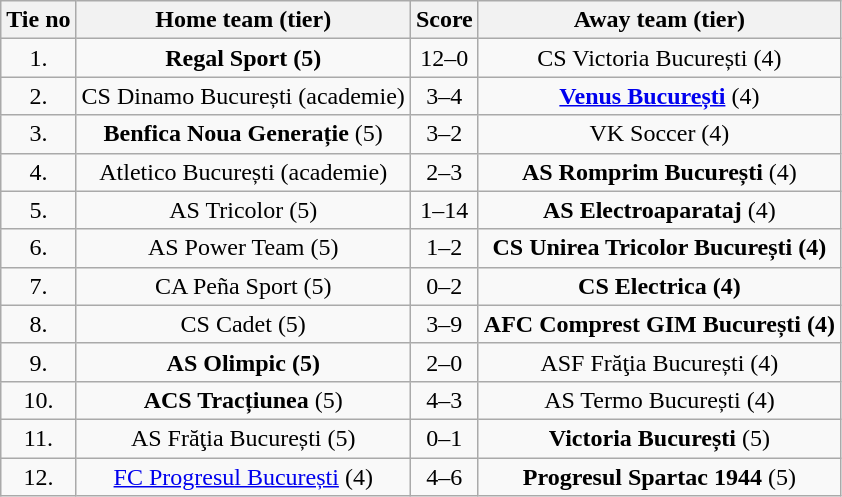<table class="wikitable" style="text-align: center">
<tr>
<th>Tie no</th>
<th>Home team (tier)</th>
<th>Score</th>
<th>Away team (tier)</th>
</tr>
<tr>
<td>1.</td>
<td><strong>Regal Sport (5)</strong></td>
<td>12–0</td>
<td>CS Victoria București (4)</td>
</tr>
<tr>
<td>2.</td>
<td>CS Dinamo București (academie)</td>
<td>3–4</td>
<td><strong><a href='#'>Venus București</a></strong> (4)</td>
</tr>
<tr>
<td>3.</td>
<td><strong>Benfica Noua Generație</strong> (5)</td>
<td>3–2</td>
<td>VK Soccer (4)</td>
</tr>
<tr>
<td>4.</td>
<td>Atletico București (academie)</td>
<td>2–3</td>
<td><strong>AS Romprim București</strong> (4)</td>
</tr>
<tr>
<td>5.</td>
<td>AS Tricolor (5)</td>
<td>1–14</td>
<td><strong>AS Electroaparataj</strong> (4)</td>
</tr>
<tr>
<td>6.</td>
<td>AS Power Team (5)</td>
<td>1–2</td>
<td><strong>CS Unirea Tricolor București (4)</strong></td>
</tr>
<tr>
<td>7.</td>
<td>CA Peña Sport (5)</td>
<td>0–2</td>
<td><strong>CS Electrica (4)</strong></td>
</tr>
<tr>
<td>8.</td>
<td>CS Cadet (5)</td>
<td>3–9</td>
<td><strong>AFC Comprest GIM București (4)</strong></td>
</tr>
<tr>
<td>9.</td>
<td><strong>AS Olimpic (5)</strong></td>
<td>2–0</td>
<td>ASF Frăţia București (4)</td>
</tr>
<tr>
<td>10.</td>
<td><strong>ACS Tracțiunea</strong> (5)</td>
<td>4–3</td>
<td>AS Termo București (4)</td>
</tr>
<tr>
<td>11.</td>
<td>AS Frăţia București (5)</td>
<td>0–1</td>
<td><strong>Victoria București</strong> (5)</td>
</tr>
<tr>
<td>12.</td>
<td><a href='#'>FC Progresul București</a> (4)</td>
<td>4–6</td>
<td><strong>Progresul Spartac 1944</strong> (5)</td>
</tr>
</table>
